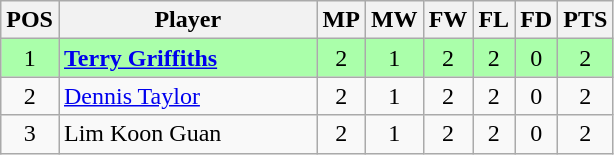<table class="wikitable" style="text-align: center;">
<tr>
<th width=20>POS</th>
<th width=165>Player</th>
<th width=20>MP</th>
<th width=20>MW</th>
<th width=20>FW</th>
<th width=20>FL</th>
<th width=20>FD</th>
<th width=20>PTS</th>
</tr>
<tr style="background:#aaffaa;">
<td>1</td>
<td style="text-align:left;"> <strong><a href='#'>Terry Griffiths</a></strong></td>
<td>2</td>
<td>1</td>
<td>2</td>
<td>2</td>
<td>0</td>
<td>2</td>
</tr>
<tr>
<td>2</td>
<td style="text-align:left;"> <a href='#'>Dennis Taylor</a></td>
<td>2</td>
<td>1</td>
<td>2</td>
<td>2</td>
<td>0</td>
<td>2</td>
</tr>
<tr>
<td>3</td>
<td style="text-align:left;"> Lim Koon Guan</td>
<td>2</td>
<td>1</td>
<td>2</td>
<td>2</td>
<td>0</td>
<td>2</td>
</tr>
</table>
